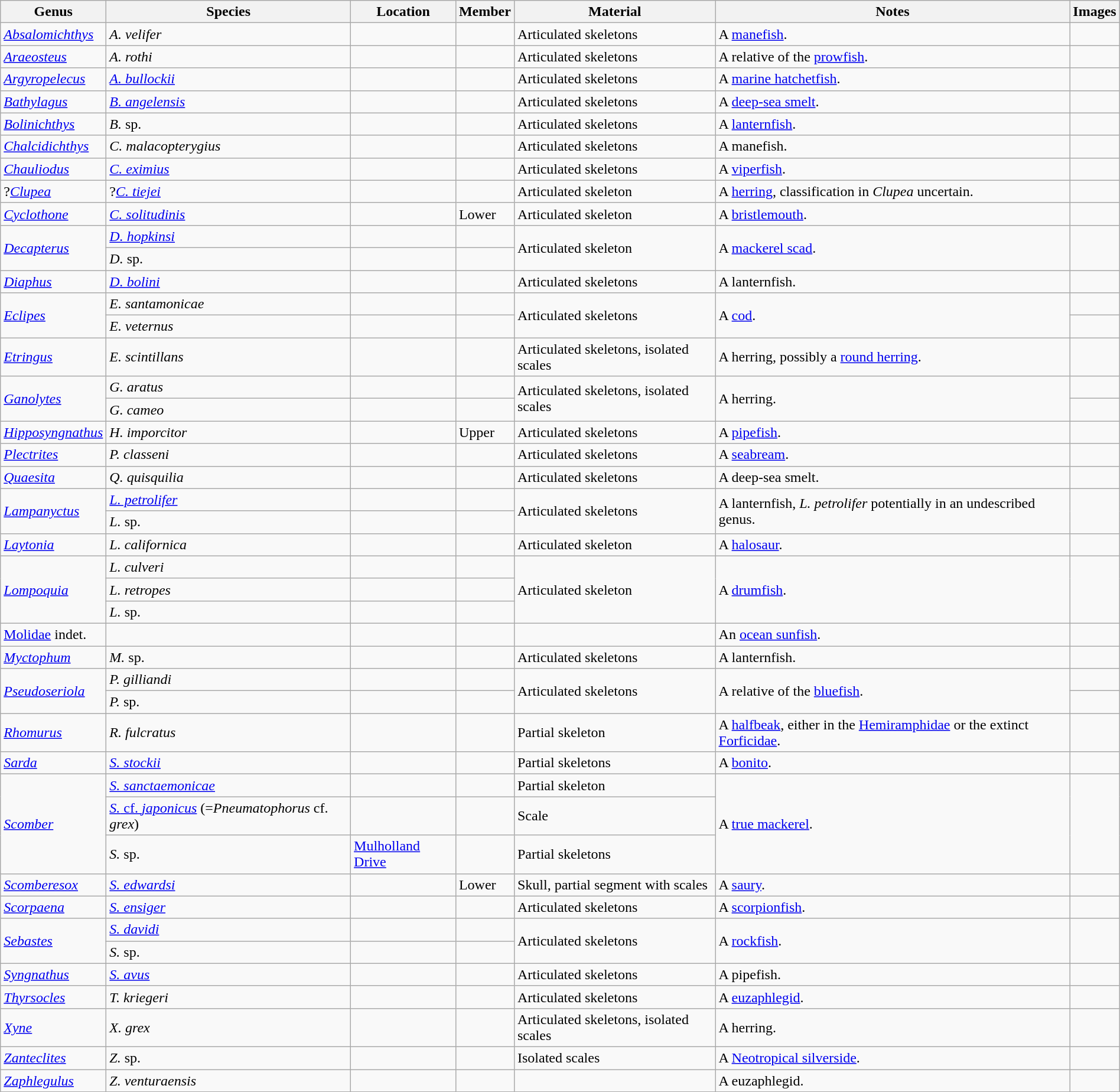<table class="wikitable" width="100%" align="center">
<tr>
<th>Genus</th>
<th>Species</th>
<th>Location</th>
<th>Member</th>
<th>Material</th>
<th>Notes</th>
<th>Images</th>
</tr>
<tr>
<td><em><a href='#'>Absalomichthys</a></em></td>
<td><em>A. velifer</em></td>
<td></td>
<td></td>
<td>Articulated skeletons</td>
<td>A <a href='#'>manefish</a>.</td>
<td></td>
</tr>
<tr>
<td><em><a href='#'>Araeosteus</a></em></td>
<td><em>A. rothi</em></td>
<td></td>
<td></td>
<td>Articulated skeletons</td>
<td>A relative of the <a href='#'>prowfish</a>.</td>
<td></td>
</tr>
<tr>
<td><em><a href='#'>Argyropelecus</a></em></td>
<td><em><a href='#'>A. bullockii</a></em></td>
<td></td>
<td></td>
<td>Articulated skeletons</td>
<td>A <a href='#'>marine hatchetfish</a>.</td>
<td></td>
</tr>
<tr>
<td><em><a href='#'>Bathylagus</a></em></td>
<td><em><a href='#'>B. angelensis</a></em></td>
<td></td>
<td></td>
<td>Articulated skeletons</td>
<td>A <a href='#'>deep-sea smelt</a>.</td>
<td></td>
</tr>
<tr>
<td><em><a href='#'>Bolinichthys</a></em></td>
<td><em>B.</em> sp.</td>
<td></td>
<td></td>
<td>Articulated skeletons</td>
<td>A <a href='#'>lanternfish</a>.</td>
<td></td>
</tr>
<tr>
<td><em><a href='#'>Chalcidichthys</a></em></td>
<td><em>C. malacopterygius</em></td>
<td></td>
<td></td>
<td>Articulated skeletons</td>
<td>A manefish.</td>
<td></td>
</tr>
<tr>
<td><em><a href='#'>Chauliodus</a></em></td>
<td><em><a href='#'>C. eximius</a></em></td>
<td></td>
<td></td>
<td>Articulated skeletons</td>
<td>A <a href='#'>viperfish</a>.</td>
<td></td>
</tr>
<tr>
<td>?<em><a href='#'>Clupea</a></em></td>
<td>?<em><a href='#'>C. tiejei</a></em></td>
<td></td>
<td></td>
<td>Articulated skeleton</td>
<td>A <a href='#'>herring</a>, classification in <em>Clupea</em> uncertain.</td>
<td></td>
</tr>
<tr>
<td><em><a href='#'>Cyclothone</a></em></td>
<td><em><a href='#'>C. solitudinis</a></em></td>
<td></td>
<td>Lower</td>
<td>Articulated skeleton</td>
<td>A <a href='#'>bristlemouth</a>.</td>
<td></td>
</tr>
<tr>
<td rowspan="2"><em><a href='#'>Decapterus</a></em></td>
<td><em><a href='#'>D. hopkinsi</a></em></td>
<td></td>
<td></td>
<td rowspan="2">Articulated skeleton</td>
<td rowspan="2">A <a href='#'>mackerel scad</a>.</td>
<td rowspan="2"></td>
</tr>
<tr>
<td><em>D.</em> sp.</td>
<td></td>
<td></td>
</tr>
<tr>
<td><em><a href='#'>Diaphus</a></em></td>
<td><em><a href='#'>D. bolini</a></em></td>
<td></td>
<td></td>
<td>Articulated skeletons</td>
<td>A lanternfish.</td>
<td></td>
</tr>
<tr>
<td rowspan="2"><em><a href='#'>Eclipes</a></em></td>
<td><em>E. santamonicae</em></td>
<td></td>
<td></td>
<td rowspan="2">Articulated skeletons</td>
<td rowspan="2">A <a href='#'>cod</a>.</td>
<td></td>
</tr>
<tr>
<td><em>E. veternus</em></td>
<td></td>
<td></td>
<td></td>
</tr>
<tr>
<td><em><a href='#'>Etringus</a></em></td>
<td><em>E. scintillans</em></td>
<td></td>
<td></td>
<td>Articulated skeletons, isolated scales</td>
<td>A herring, possibly a <a href='#'>round herring</a>.</td>
<td></td>
</tr>
<tr>
<td rowspan="2"><em><a href='#'>Ganolytes</a></em></td>
<td><em>G. aratus</em></td>
<td></td>
<td></td>
<td rowspan="2">Articulated skeletons, isolated scales</td>
<td rowspan="2">A herring.</td>
<td></td>
</tr>
<tr>
<td><em>G. cameo</em></td>
<td></td>
<td></td>
<td></td>
</tr>
<tr>
<td><em><a href='#'>Hipposyngnathus</a></em></td>
<td><em>H. imporcitor</em></td>
<td></td>
<td>Upper</td>
<td>Articulated skeletons</td>
<td>A <a href='#'>pipefish</a>.</td>
<td></td>
</tr>
<tr>
<td><em><a href='#'>Plectrites</a></em></td>
<td><em>P. classeni</em></td>
<td></td>
<td></td>
<td>Articulated skeletons</td>
<td>A <a href='#'>seabream</a>.</td>
<td></td>
</tr>
<tr>
<td><em><a href='#'>Quaesita</a></em></td>
<td><em>Q. quisquilia</em></td>
<td></td>
<td></td>
<td>Articulated skeletons</td>
<td>A deep-sea smelt.</td>
<td></td>
</tr>
<tr>
<td rowspan="2"><em><a href='#'>Lampanyctus</a></em></td>
<td><em><a href='#'>L. petrolifer</a></em></td>
<td></td>
<td></td>
<td rowspan="2">Articulated skeletons</td>
<td rowspan="2">A lanternfish, <em>L. petrolifer</em> potentially in an undescribed genus.</td>
<td rowspan="2"></td>
</tr>
<tr>
<td><em>L.</em> sp.</td>
<td></td>
<td></td>
</tr>
<tr>
<td><em><a href='#'>Laytonia</a></em></td>
<td><em>L. californica</em></td>
<td></td>
<td></td>
<td>Articulated skeleton</td>
<td>A <a href='#'>halosaur</a>.</td>
<td></td>
</tr>
<tr>
<td rowspan="3"><em><a href='#'>Lompoquia</a></em></td>
<td><em>L. culveri</em></td>
<td></td>
<td></td>
<td rowspan="3">Articulated skeleton</td>
<td rowspan="3">A <a href='#'>drumfish</a>.</td>
<td rowspan="3"></td>
</tr>
<tr>
<td><em>L. retropes</em></td>
<td></td>
<td></td>
</tr>
<tr>
<td><em>L.</em> sp.</td>
<td></td>
<td></td>
</tr>
<tr>
<td><a href='#'>Molidae</a> indet.</td>
<td></td>
<td></td>
<td></td>
<td></td>
<td>An <a href='#'>ocean sunfish</a>.</td>
<td></td>
</tr>
<tr>
<td><em><a href='#'>Myctophum</a></em></td>
<td><em>M.</em> sp.</td>
<td></td>
<td></td>
<td>Articulated skeletons</td>
<td>A lanternfish.</td>
<td></td>
</tr>
<tr>
<td rowspan="2"><em><a href='#'>Pseudoseriola</a></em></td>
<td><em>P. gilliandi</em></td>
<td></td>
<td></td>
<td rowspan="2">Articulated skeletons</td>
<td rowspan="2">A relative of the <a href='#'>bluefish</a>.</td>
<td></td>
</tr>
<tr>
<td><em>P.</em> sp.</td>
<td></td>
<td></td>
<td></td>
</tr>
<tr>
<td><em><a href='#'>Rhomurus</a></em></td>
<td><em>R. fulcratus</em></td>
<td></td>
<td></td>
<td>Partial skeleton</td>
<td>A <a href='#'>halfbeak</a>, either in the <a href='#'>Hemiramphidae</a> or the extinct <a href='#'>Forficidae</a>.</td>
<td></td>
</tr>
<tr>
<td><em><a href='#'>Sarda</a></em></td>
<td><em><a href='#'>S. stockii</a></em></td>
<td></td>
<td></td>
<td>Partial skeletons</td>
<td>A <a href='#'>bonito</a>.</td>
<td></td>
</tr>
<tr>
<td rowspan="3"><em><a href='#'>Scomber</a></em></td>
<td><em><a href='#'>S. sanctaemonicae</a></em></td>
<td></td>
<td></td>
<td>Partial skeleton</td>
<td rowspan="3">A <a href='#'>true mackerel</a>.</td>
<td rowspan="3"></td>
</tr>
<tr>
<td><a href='#'><em>S.</em> cf. <em>japonicus</em></a> (=<em>Pneumatophorus</em> cf. <em>grex</em>)</td>
<td></td>
<td></td>
<td>Scale</td>
</tr>
<tr>
<td><em>S.</em> sp.</td>
<td><a href='#'>Mulholland Drive</a></td>
<td></td>
<td>Partial skeletons</td>
</tr>
<tr>
<td><em><a href='#'>Scomberesox</a></em></td>
<td><em><a href='#'>S. edwardsi</a></em></td>
<td></td>
<td>Lower</td>
<td>Skull, partial segment with scales</td>
<td>A <a href='#'>saury</a>.</td>
<td></td>
</tr>
<tr>
<td><em><a href='#'>Scorpaena</a></em></td>
<td><em><a href='#'>S. ensiger</a></em></td>
<td></td>
<td></td>
<td>Articulated skeletons</td>
<td>A <a href='#'>scorpionfish</a>.</td>
<td></td>
</tr>
<tr>
<td rowspan="2"><em><a href='#'>Sebastes</a></em></td>
<td><em><a href='#'>S. davidi</a></em></td>
<td></td>
<td></td>
<td rowspan="2">Articulated skeletons</td>
<td rowspan="2">A <a href='#'>rockfish</a>.</td>
<td rowspan="2"></td>
</tr>
<tr>
<td><em>S.</em> sp.</td>
<td></td>
<td></td>
</tr>
<tr>
<td><em><a href='#'>Syngnathus</a></em></td>
<td><em><a href='#'>S. avus</a></em></td>
<td></td>
<td></td>
<td>Articulated skeletons</td>
<td>A pipefish.</td>
<td></td>
</tr>
<tr>
<td><em><a href='#'>Thyrsocles</a></em></td>
<td><em>T. kriegeri</em></td>
<td></td>
<td></td>
<td>Articulated skeletons</td>
<td>A <a href='#'>euzaphlegid</a>.</td>
<td></td>
</tr>
<tr>
<td><em><a href='#'>Xyne</a></em></td>
<td><em>X. grex</em></td>
<td></td>
<td></td>
<td>Articulated skeletons, isolated scales</td>
<td>A herring.</td>
<td></td>
</tr>
<tr>
<td><em><a href='#'>Zanteclites</a></em></td>
<td><em>Z.</em> sp.</td>
<td></td>
<td></td>
<td>Isolated scales</td>
<td>A <a href='#'>Neotropical silverside</a>.</td>
<td></td>
</tr>
<tr>
<td><em><a href='#'>Zaphlegulus</a></em></td>
<td><em>Z. venturaensis</em></td>
<td></td>
<td></td>
<td></td>
<td>A euzaphlegid.</td>
<td></td>
</tr>
</table>
